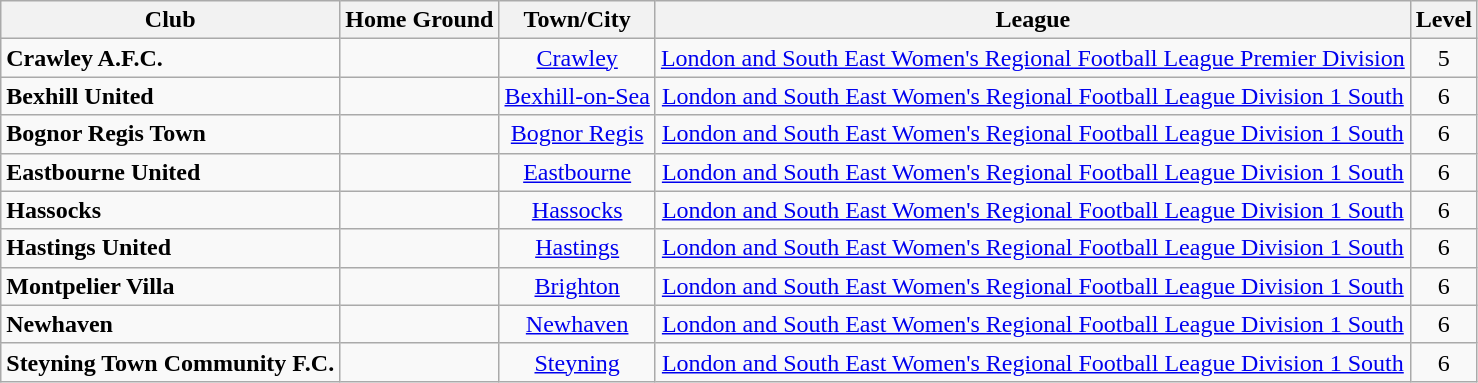<table class="wikitable sortable" border="1" style="text-align:center;">
<tr>
<th>Club<br></th>
<th>Home Ground</th>
<th>Town/City</th>
<th>League</th>
<th>Level</th>
</tr>
<tr>
<td style="text-align:left;"><strong>Crawley A.F.C.</strong></td>
<td></td>
<td><a href='#'>Crawley</a></td>
<td><a href='#'>London and South East Women's Regional Football League Premier Division</a></td>
<td>5</td>
</tr>
<tr>
<td style="text-align:left;"><strong>Bexhill United</strong></td>
<td></td>
<td><a href='#'>Bexhill-on-Sea</a></td>
<td><a href='#'>London and South East Women's Regional Football League Division 1 South</a></td>
<td>6</td>
</tr>
<tr>
<td style="text-align:left;"><strong>Bognor Regis Town</strong></td>
<td></td>
<td><a href='#'>Bognor Regis</a></td>
<td><a href='#'>London and South East Women's Regional Football League Division 1 South</a></td>
<td>6</td>
</tr>
<tr>
<td style="text-align:left;"><strong>Eastbourne United</strong></td>
<td></td>
<td><a href='#'>Eastbourne</a></td>
<td><a href='#'>London and South East Women's Regional Football League Division 1 South</a></td>
<td>6</td>
</tr>
<tr>
<td style="text-align:left;"><strong>Hassocks</strong></td>
<td></td>
<td><a href='#'>Hassocks</a></td>
<td><a href='#'>London and South East Women's Regional Football League Division 1 South</a></td>
<td>6</td>
</tr>
<tr>
<td style="text-align:left;"><strong>Hastings United</strong></td>
<td></td>
<td><a href='#'>Hastings</a></td>
<td><a href='#'>London and South East Women's Regional Football League Division 
1 South</a></td>
<td>6</td>
</tr>
<tr>
<td style="text-align:left;"><strong>Montpelier Villa</strong></td>
<td></td>
<td><a href='#'>Brighton</a></td>
<td><a href='#'>London and South East Women's Regional Football League Division 1 South</a></td>
<td>6</td>
</tr>
<tr>
<td style="text-align:left;"><strong>Newhaven</strong></td>
<td></td>
<td><a href='#'>Newhaven</a></td>
<td><a href='#'>London and South East Women's Regional Football League Division 1 South</a></td>
<td>6</td>
</tr>
<tr>
<td style="text-align:left;"><strong>Steyning Town Community F.C.</strong></td>
<td></td>
<td><a href='#'>Steyning</a></td>
<td><a href='#'>London and South East Women's Regional Football League Division 1 South</a></td>
<td>6</td>
</tr>
</table>
